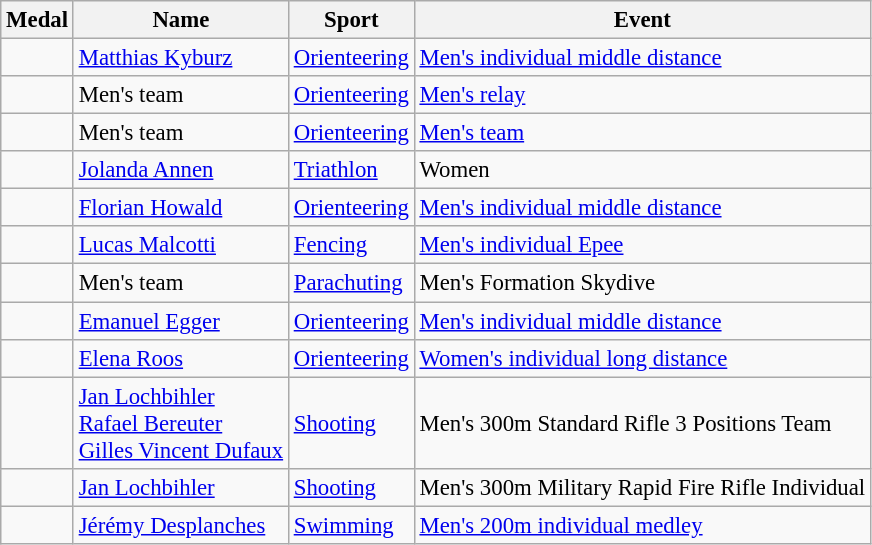<table class="wikitable sortable" style="font-size: 95%;">
<tr>
<th>Medal</th>
<th>Name</th>
<th>Sport</th>
<th>Event</th>
</tr>
<tr>
<td></td>
<td><a href='#'>Matthias Kyburz</a></td>
<td><a href='#'>Orienteering</a></td>
<td><a href='#'>Men's individual middle distance</a></td>
</tr>
<tr>
<td></td>
<td>Men's team</td>
<td><a href='#'>Orienteering</a></td>
<td><a href='#'>Men's relay</a></td>
</tr>
<tr>
<td></td>
<td>Men's team</td>
<td><a href='#'>Orienteering</a></td>
<td><a href='#'>Men's team</a></td>
</tr>
<tr>
<td></td>
<td><a href='#'>Jolanda Annen</a></td>
<td><a href='#'>Triathlon</a></td>
<td>Women</td>
</tr>
<tr>
<td></td>
<td><a href='#'>Florian Howald</a></td>
<td><a href='#'>Orienteering</a></td>
<td><a href='#'>Men's individual middle distance</a></td>
</tr>
<tr>
<td></td>
<td><a href='#'>Lucas Malcotti</a></td>
<td><a href='#'>Fencing</a></td>
<td><a href='#'>Men's individual Epee</a></td>
</tr>
<tr>
<td></td>
<td>Men's team</td>
<td><a href='#'>Parachuting</a></td>
<td>Men's Formation Skydive</td>
</tr>
<tr>
<td></td>
<td><a href='#'>Emanuel Egger</a></td>
<td><a href='#'>Orienteering</a></td>
<td><a href='#'>Men's individual middle distance</a></td>
</tr>
<tr>
<td></td>
<td><a href='#'>Elena Roos</a></td>
<td><a href='#'>Orienteering</a></td>
<td><a href='#'>Women's individual long distance</a></td>
</tr>
<tr>
<td></td>
<td><a href='#'>Jan Lochbihler</a><br><a href='#'>Rafael Bereuter</a><br><a href='#'>Gilles Vincent Dufaux</a></td>
<td><a href='#'>Shooting</a></td>
<td>Men's 300m Standard Rifle 3 Positions Team</td>
</tr>
<tr>
<td></td>
<td><a href='#'>Jan Lochbihler</a></td>
<td><a href='#'>Shooting</a></td>
<td>Men's 300m Military Rapid Fire Rifle Individual</td>
</tr>
<tr>
<td></td>
<td><a href='#'>Jérémy Desplanches</a></td>
<td><a href='#'>Swimming</a></td>
<td><a href='#'>Men's 200m individual medley</a></td>
</tr>
</table>
